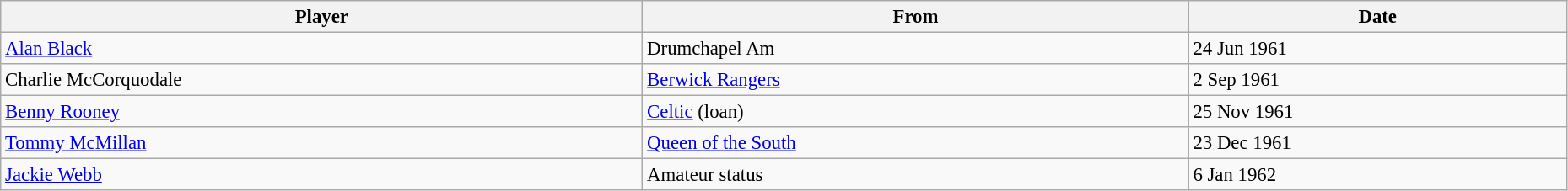<table class="wikitable" style="text-align:center; font-size:95%;width:98%; text-align:left">
<tr>
<th>Player</th>
<th>From</th>
<th>Date</th>
</tr>
<tr>
<td> <a href='#'>Alan Black</a></td>
<td> Drumchapel Am</td>
<td>24 Jun 1961</td>
</tr>
<tr>
<td> Charlie McCorquodale</td>
<td> <a href='#'>Berwick Rangers</a></td>
<td>2 Sep 1961</td>
</tr>
<tr>
<td> <a href='#'>Benny Rooney</a></td>
<td> <a href='#'>Celtic</a> (loan)</td>
<td>25 Nov 1961</td>
</tr>
<tr>
<td> <a href='#'>Tommy McMillan</a></td>
<td> <a href='#'>Queen of the South</a></td>
<td>23 Dec 1961</td>
</tr>
<tr>
<td> <a href='#'>Jackie Webb</a></td>
<td> Amateur status</td>
<td>6 Jan 1962</td>
</tr>
</table>
